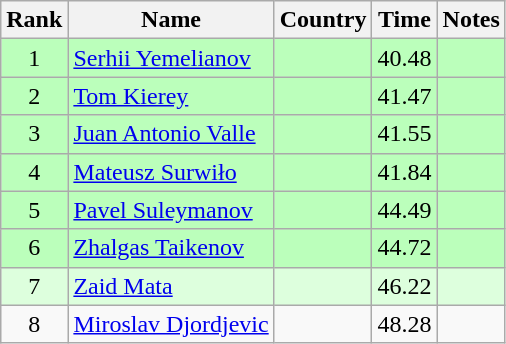<table class="wikitable" style="text-align:center">
<tr>
<th>Rank</th>
<th>Name</th>
<th>Country</th>
<th>Time</th>
<th>Notes</th>
</tr>
<tr bgcolor=bbffbb>
<td>1</td>
<td align="left"><a href='#'>Serhii Yemelianov</a></td>
<td align="left"></td>
<td>40.48</td>
<td></td>
</tr>
<tr bgcolor=bbffbb>
<td>2</td>
<td align="left"><a href='#'>Tom Kierey</a></td>
<td align="left"></td>
<td>41.47</td>
<td></td>
</tr>
<tr bgcolor=bbffbb>
<td>3</td>
<td align="left"><a href='#'>Juan Antonio Valle</a></td>
<td align="left"></td>
<td>41.55</td>
<td></td>
</tr>
<tr bgcolor=bbffbb>
<td>4</td>
<td align="left"><a href='#'>Mateusz Surwiło</a></td>
<td align="left"></td>
<td>41.84</td>
<td></td>
</tr>
<tr bgcolor=bbffbb>
<td>5</td>
<td align="left"><a href='#'>Pavel Suleymanov</a></td>
<td align="left"></td>
<td>44.49</td>
<td></td>
</tr>
<tr bgcolor=bbffbb>
<td>6</td>
<td align="left"><a href='#'>Zhalgas Taikenov</a></td>
<td align="left"></td>
<td>44.72</td>
<td></td>
</tr>
<tr bgcolor=ddffdd>
<td>7</td>
<td align="left"><a href='#'>Zaid Mata</a></td>
<td align="left"></td>
<td>46.22</td>
<td></td>
</tr>
<tr>
<td>8</td>
<td align="left"><a href='#'>Miroslav Djordjevic</a></td>
<td align="left"></td>
<td>48.28</td>
<td></td>
</tr>
</table>
